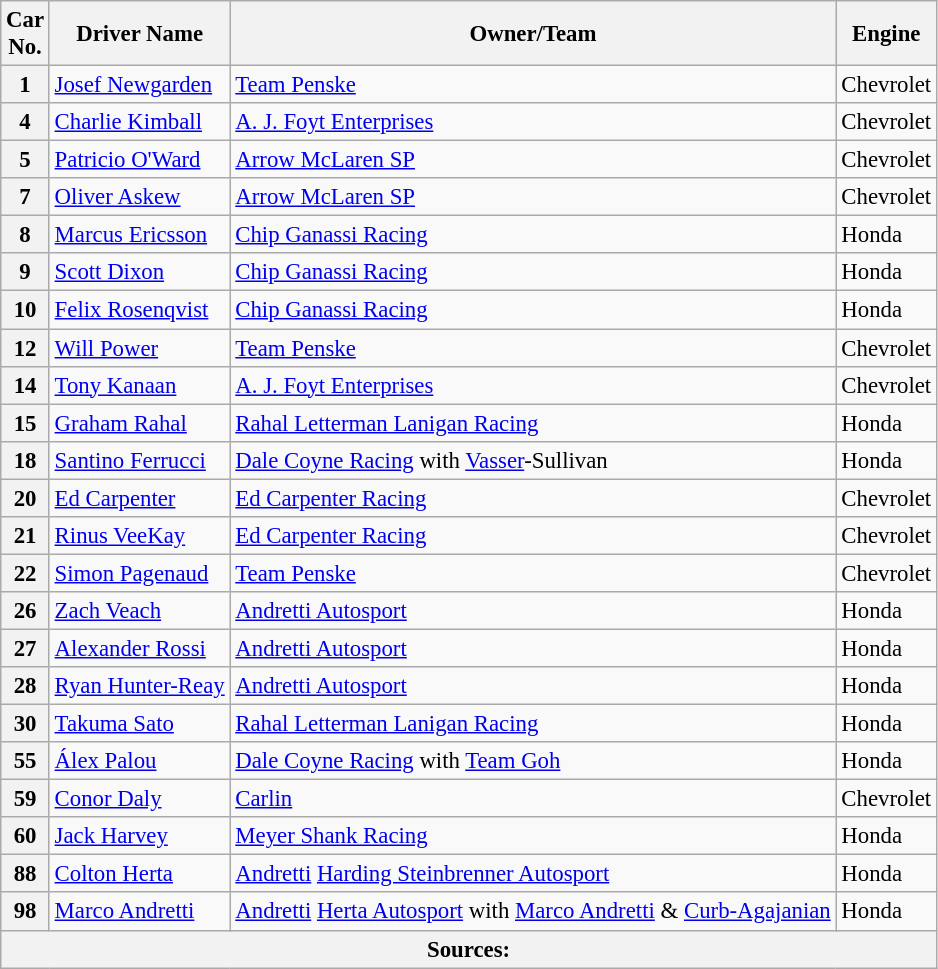<table class="wikitable" style="font-size: 95%">
<tr>
<th>Car<br>No.</th>
<th>Driver Name</th>
<th>Owner/Team</th>
<th>Engine</th>
</tr>
<tr>
<th>1</th>
<td nowrap> <a href='#'>Josef Newgarden</a> <strong></strong></td>
<td><a href='#'>Team Penske</a></td>
<td>Chevrolet</td>
</tr>
<tr>
<th>4</th>
<td> <a href='#'>Charlie Kimball</a></td>
<td><a href='#'>A. J. Foyt Enterprises</a></td>
<td>Chevrolet</td>
</tr>
<tr>
<th>5</th>
<td> <a href='#'>Patricio O'Ward</a></td>
<td><a href='#'>Arrow McLaren SP</a></td>
<td>Chevrolet</td>
</tr>
<tr>
<th>7</th>
<td> <a href='#'>Oliver Askew</a> <strong></strong></td>
<td><a href='#'>Arrow McLaren SP</a></td>
<td>Chevrolet</td>
</tr>
<tr>
<th>8</th>
<td> <a href='#'>Marcus Ericsson</a></td>
<td><a href='#'>Chip Ganassi Racing</a></td>
<td>Honda</td>
</tr>
<tr>
<th>9</th>
<td> <a href='#'>Scott Dixon</a></td>
<td><a href='#'>Chip Ganassi Racing</a></td>
<td>Honda</td>
</tr>
<tr>
<th>10</th>
<td> <a href='#'>Felix Rosenqvist</a></td>
<td><a href='#'>Chip Ganassi Racing</a></td>
<td>Honda</td>
</tr>
<tr>
<th>12</th>
<td> <a href='#'>Will Power</a> <strong></strong></td>
<td><a href='#'>Team Penske</a></td>
<td>Chevrolet</td>
</tr>
<tr>
<th>14</th>
<td> <a href='#'>Tony Kanaan</a></td>
<td><a href='#'>A. J. Foyt Enterprises</a></td>
<td>Chevrolet</td>
</tr>
<tr>
<th>15</th>
<td> <a href='#'>Graham Rahal</a></td>
<td><a href='#'>Rahal Letterman Lanigan Racing</a></td>
<td>Honda</td>
</tr>
<tr>
<th>18</th>
<td> <a href='#'>Santino Ferrucci</a></td>
<td><a href='#'>Dale Coyne Racing</a> with <a href='#'>Vasser</a>-Sullivan</td>
<td>Honda</td>
</tr>
<tr>
<th>20</th>
<td> <a href='#'>Ed Carpenter</a></td>
<td><a href='#'>Ed Carpenter Racing</a></td>
<td>Chevrolet</td>
</tr>
<tr>
<th>21</th>
<td> <a href='#'>Rinus VeeKay</a> <strong></strong></td>
<td><a href='#'>Ed Carpenter Racing</a></td>
<td>Chevrolet</td>
</tr>
<tr>
<th>22</th>
<td> <a href='#'>Simon Pagenaud</a></td>
<td><a href='#'>Team Penske</a></td>
<td>Chevrolet</td>
</tr>
<tr>
<th>26</th>
<td> <a href='#'>Zach Veach</a></td>
<td><a href='#'>Andretti Autosport</a></td>
<td>Honda</td>
</tr>
<tr>
<th>27</th>
<td> <a href='#'>Alexander Rossi</a></td>
<td><a href='#'>Andretti Autosport</a></td>
<td>Honda</td>
</tr>
<tr>
<th>28</th>
<td> <a href='#'>Ryan Hunter-Reay</a></td>
<td><a href='#'>Andretti Autosport</a></td>
<td>Honda</td>
</tr>
<tr>
<th>30</th>
<td> <a href='#'>Takuma Sato</a> <strong></strong></td>
<td><a href='#'>Rahal Letterman Lanigan Racing</a></td>
<td>Honda</td>
</tr>
<tr>
<th>55</th>
<td> <a href='#'>Álex Palou</a> <strong></strong></td>
<td><a href='#'>Dale Coyne Racing</a> with <a href='#'>Team Goh</a></td>
<td>Honda</td>
</tr>
<tr>
<th>59</th>
<td> <a href='#'>Conor Daly</a></td>
<td><a href='#'>Carlin</a></td>
<td>Chevrolet</td>
</tr>
<tr>
<th>60</th>
<td> <a href='#'>Jack Harvey</a></td>
<td><a href='#'>Meyer Shank Racing</a></td>
<td>Honda</td>
</tr>
<tr>
<th>88</th>
<td> <a href='#'>Colton Herta</a></td>
<td><a href='#'>Andretti</a> <a href='#'>Harding Steinbrenner Autosport</a></td>
<td>Honda</td>
</tr>
<tr>
<th>98</th>
<td> <a href='#'>Marco Andretti</a></td>
<td nowrap><a href='#'>Andretti</a> <a href='#'>Herta Autosport</a> with <a href='#'>Marco Andretti</a> & <a href='#'>Curb-Agajanian</a></td>
<td>Honda</td>
</tr>
<tr>
<th colspan="4">Sources:</th>
</tr>
</table>
